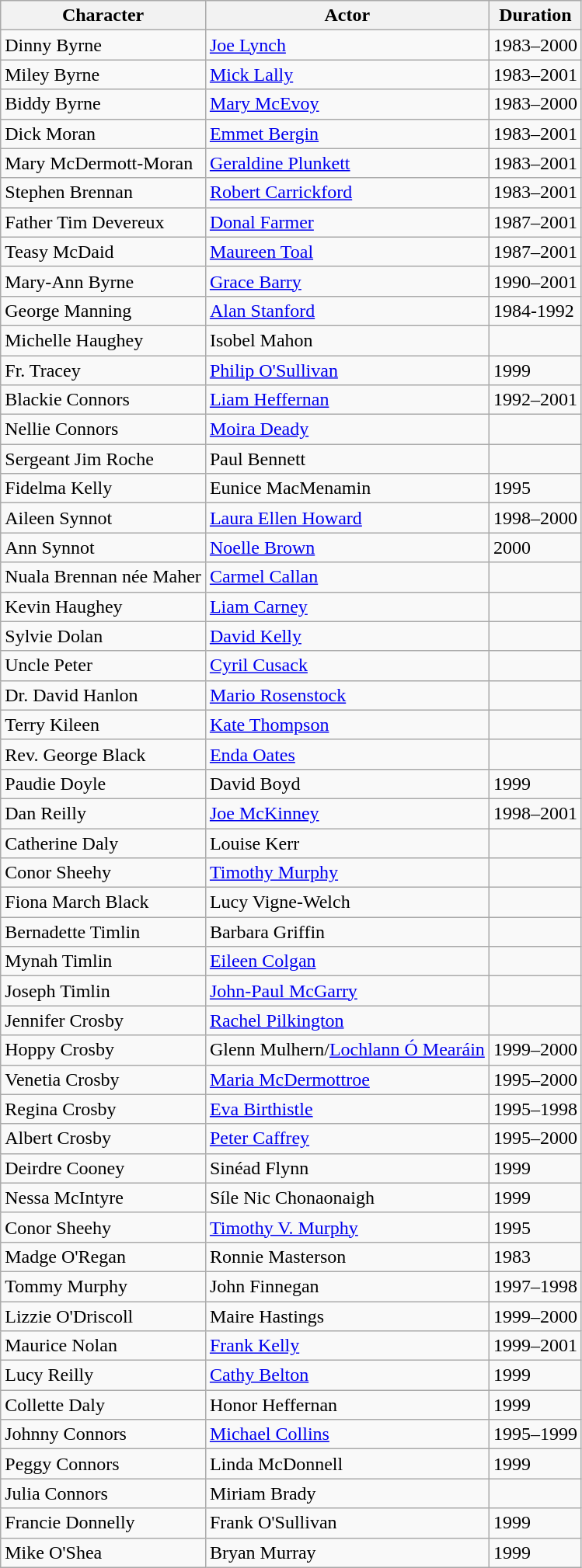<table class="wikitable sortable">
<tr>
<th>Character</th>
<th>Actor</th>
<th>Duration</th>
</tr>
<tr>
<td>Dinny Byrne</td>
<td><a href='#'>Joe Lynch</a></td>
<td>1983–2000</td>
</tr>
<tr>
<td>Miley Byrne</td>
<td><a href='#'>Mick Lally</a></td>
<td>1983–2001</td>
</tr>
<tr>
<td>Biddy Byrne</td>
<td><a href='#'>Mary McEvoy</a></td>
<td>1983–2000</td>
</tr>
<tr>
<td>Dick Moran</td>
<td><a href='#'>Emmet Bergin</a></td>
<td>1983–2001</td>
</tr>
<tr>
<td>Mary McDermott-Moran</td>
<td><a href='#'>Geraldine Plunkett</a></td>
<td>1983–2001</td>
</tr>
<tr>
<td>Stephen Brennan</td>
<td><a href='#'>Robert Carrickford</a></td>
<td>1983–2001</td>
</tr>
<tr>
<td>Father Tim Devereux</td>
<td><a href='#'>Donal Farmer</a></td>
<td>1987–2001</td>
</tr>
<tr>
<td>Teasy McDaid</td>
<td><a href='#'>Maureen Toal</a></td>
<td>1987–2001</td>
</tr>
<tr>
<td>Mary-Ann Byrne</td>
<td><a href='#'>Grace Barry</a></td>
<td>1990–2001</td>
</tr>
<tr>
<td>George Manning</td>
<td><a href='#'>Alan Stanford</a></td>
<td>1984-1992</td>
</tr>
<tr>
<td>Michelle Haughey</td>
<td>Isobel Mahon</td>
<td></td>
</tr>
<tr>
<td>Fr. Tracey</td>
<td><a href='#'>Philip O'Sullivan</a></td>
<td>1999</td>
</tr>
<tr>
<td>Blackie Connors</td>
<td><a href='#'>Liam Heffernan</a></td>
<td>1992–2001</td>
</tr>
<tr>
<td>Nellie Connors</td>
<td><a href='#'>Moira Deady</a></td>
<td></td>
</tr>
<tr>
<td>Sergeant Jim Roche</td>
<td>Paul Bennett</td>
<td></td>
</tr>
<tr>
<td>Fidelma Kelly</td>
<td>Eunice MacMenamin</td>
<td>1995</td>
</tr>
<tr>
<td>Aileen Synnot</td>
<td><a href='#'>Laura Ellen Howard</a></td>
<td>1998–2000</td>
</tr>
<tr>
<td>Ann Synnot</td>
<td><a href='#'>Noelle Brown</a></td>
<td>2000</td>
</tr>
<tr>
<td>Nuala Brennan née Maher</td>
<td><a href='#'>Carmel Callan</a></td>
<td></td>
</tr>
<tr>
<td>Kevin Haughey</td>
<td><a href='#'>Liam Carney</a></td>
<td></td>
</tr>
<tr>
<td>Sylvie Dolan</td>
<td><a href='#'>David Kelly</a></td>
<td></td>
</tr>
<tr>
<td>Uncle Peter</td>
<td><a href='#'>Cyril Cusack</a></td>
<td></td>
</tr>
<tr>
<td>Dr. David Hanlon</td>
<td><a href='#'>Mario Rosenstock</a></td>
<td></td>
</tr>
<tr>
<td>Terry Kileen</td>
<td><a href='#'>Kate Thompson</a></td>
<td></td>
</tr>
<tr>
<td>Rev. George Black</td>
<td><a href='#'>Enda Oates</a></td>
<td></td>
</tr>
<tr>
<td>Paudie Doyle</td>
<td>David Boyd</td>
<td>1999</td>
</tr>
<tr>
<td>Dan Reilly</td>
<td><a href='#'>Joe McKinney</a></td>
<td>1998–2001</td>
</tr>
<tr>
<td>Catherine Daly</td>
<td>Louise Kerr</td>
<td></td>
</tr>
<tr>
<td>Conor Sheehy</td>
<td><a href='#'>Timothy Murphy</a></td>
<td></td>
</tr>
<tr>
<td>Fiona March Black</td>
<td>Lucy Vigne-Welch</td>
<td></td>
</tr>
<tr>
<td>Bernadette Timlin</td>
<td>Barbara Griffin</td>
<td></td>
</tr>
<tr>
<td>Mynah Timlin</td>
<td><a href='#'>Eileen Colgan</a></td>
<td></td>
</tr>
<tr>
<td>Joseph Timlin</td>
<td><a href='#'>John-Paul McGarry</a></td>
<td></td>
</tr>
<tr>
<td>Jennifer Crosby</td>
<td><a href='#'>Rachel Pilkington</a></td>
<td></td>
</tr>
<tr>
<td>Hoppy Crosby</td>
<td>Glenn Mulhern/<a href='#'>Lochlann Ó Mearáin</a></td>
<td>1999–2000</td>
</tr>
<tr>
<td>Venetia Crosby</td>
<td><a href='#'>Maria McDermottroe</a></td>
<td>1995–2000</td>
</tr>
<tr>
<td>Regina Crosby</td>
<td><a href='#'>Eva Birthistle</a></td>
<td>1995–1998</td>
</tr>
<tr>
<td>Albert Crosby</td>
<td><a href='#'>Peter Caffrey</a></td>
<td>1995–2000</td>
</tr>
<tr>
<td>Deirdre Cooney</td>
<td>Sinéad Flynn</td>
<td>1999</td>
</tr>
<tr>
<td>Nessa McIntyre</td>
<td>Síle Nic Chonaonaigh</td>
<td>1999</td>
</tr>
<tr>
<td>Conor Sheehy</td>
<td><a href='#'>Timothy V. Murphy</a></td>
<td>1995</td>
</tr>
<tr>
<td>Madge O'Regan</td>
<td>Ronnie Masterson</td>
<td>1983</td>
</tr>
<tr>
<td>Tommy Murphy</td>
<td>John Finnegan</td>
<td>1997–1998</td>
</tr>
<tr>
<td>Lizzie O'Driscoll</td>
<td>Maire Hastings</td>
<td>1999–2000</td>
</tr>
<tr>
<td>Maurice Nolan</td>
<td><a href='#'>Frank Kelly</a></td>
<td>1999–2001</td>
</tr>
<tr>
<td>Lucy Reilly</td>
<td><a href='#'>Cathy Belton</a></td>
<td>1999</td>
</tr>
<tr>
<td>Collette Daly</td>
<td>Honor Heffernan</td>
<td>1999</td>
</tr>
<tr>
<td>Johnny Connors</td>
<td><a href='#'>Michael Collins</a></td>
<td>1995–1999</td>
</tr>
<tr>
<td>Peggy Connors</td>
<td>Linda McDonnell</td>
<td>1999</td>
</tr>
<tr>
<td>Julia Connors</td>
<td>Miriam Brady</td>
<td></td>
</tr>
<tr>
<td>Francie Donnelly</td>
<td>Frank O'Sullivan</td>
<td>1999</td>
</tr>
<tr>
<td>Mike O'Shea</td>
<td>Bryan Murray</td>
<td>1999</td>
</tr>
</table>
